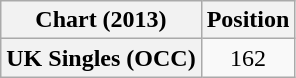<table class="wikitable plainrowheaders" style="text-align:center;">
<tr>
<th scope="col">Chart (2013)</th>
<th scope="col">Position</th>
</tr>
<tr>
<th scope="row">UK Singles (OCC)</th>
<td>162</td>
</tr>
</table>
